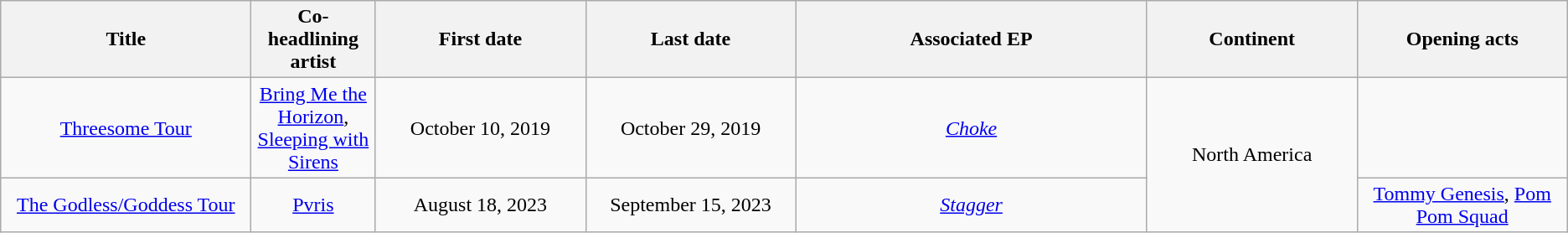<table class="wikitable plainrowheaders" style="text-align:center;">
<tr>
<th scope="col" style="width:12em;">Title</th>
<th scope="col">Co-headlining artist</th>
<th scope="col" style="width:10em;">First date</th>
<th scope="col" style="width:10em;">Last date</th>
<th scope="col" style="width:17em;">Associated EP</th>
<th scope="col" style="width:10em;">Continent</th>
<th scope="col" style="width:10em;">Opening acts</th>
</tr>
<tr>
<td><a href='#'>Threesome Tour</a></td>
<td><a href='#'>Bring Me the Horizon</a>, <a href='#'>Sleeping with Sirens</a></td>
<td>October 10, 2019</td>
<td>October 29, 2019</td>
<td><em><a href='#'>Choke</a></em></td>
<td rowspan="2">North America</td>
<td></td>
</tr>
<tr>
<td><a href='#'>The Godless/Goddess Tour</a></td>
<td><a href='#'>Pvris</a></td>
<td>August 18, 2023</td>
<td>September 15, 2023</td>
<td><em><a href='#'>Stagger</a></em></td>
<td><a href='#'>Tommy Genesis</a>, <a href='#'>Pom Pom Squad</a></td>
</tr>
</table>
